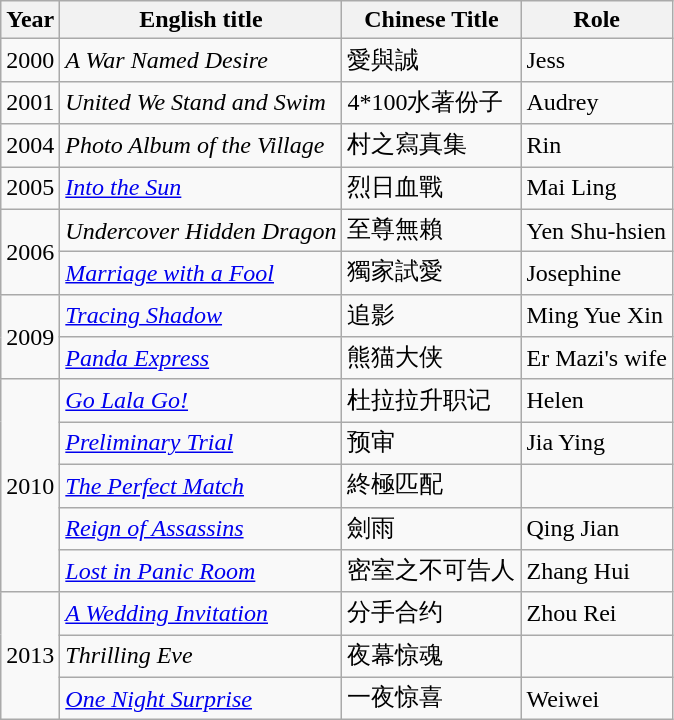<table class="wikitable">
<tr>
<th>Year</th>
<th>English title</th>
<th>Chinese Title</th>
<th>Role</th>
</tr>
<tr>
<td>2000</td>
<td><em>A War Named Desire</em></td>
<td>愛與誠</td>
<td>Jess</td>
</tr>
<tr>
<td>2001</td>
<td><em>United We Stand and Swim</em></td>
<td>4*100水著份子</td>
<td>Audrey</td>
</tr>
<tr>
<td>2004</td>
<td><em>Photo Album of the Village</em></td>
<td>村之寫真集</td>
<td>Rin</td>
</tr>
<tr>
<td>2005</td>
<td><em><a href='#'>Into the Sun</a></em></td>
<td>烈日血戰</td>
<td>Mai Ling</td>
</tr>
<tr>
<td rowspan="2">2006</td>
<td><em>Undercover Hidden Dragon</em></td>
<td>至尊無賴</td>
<td>Yen Shu-hsien</td>
</tr>
<tr>
<td><em><a href='#'>Marriage with a Fool</a></em></td>
<td>獨家試愛</td>
<td>Josephine</td>
</tr>
<tr>
<td rowspan="2">2009</td>
<td><em><a href='#'>Tracing Shadow</a></em></td>
<td>追影</td>
<td>Ming Yue Xin</td>
</tr>
<tr>
<td><em><a href='#'>Panda Express</a></em></td>
<td>熊猫大侠</td>
<td>Er Mazi's wife</td>
</tr>
<tr>
<td rowspan="5">2010</td>
<td><em><a href='#'>Go Lala Go!</a></em></td>
<td>杜拉拉升职记</td>
<td>Helen</td>
</tr>
<tr>
<td><em><a href='#'>Preliminary Trial</a></em></td>
<td>预审</td>
<td>Jia Ying</td>
</tr>
<tr>
<td><em><a href='#'>The Perfect Match</a></em></td>
<td>終極匹配</td>
<td></td>
</tr>
<tr>
<td><em><a href='#'>Reign of Assassins</a></em></td>
<td>劍雨</td>
<td>Qing Jian</td>
</tr>
<tr>
<td><em><a href='#'>Lost in Panic Room</a></em></td>
<td>密室之不可告人</td>
<td>Zhang Hui</td>
</tr>
<tr>
<td rowspan=3>2013</td>
<td><em><a href='#'>A Wedding Invitation</a></em></td>
<td>分手合约</td>
<td>Zhou Rei</td>
</tr>
<tr>
<td><em>Thrilling Eve</em></td>
<td>夜幕惊魂</td>
<td></td>
</tr>
<tr>
<td><em><a href='#'>One Night Surprise</a></em></td>
<td>一夜惊喜</td>
<td>Weiwei</td>
</tr>
</table>
